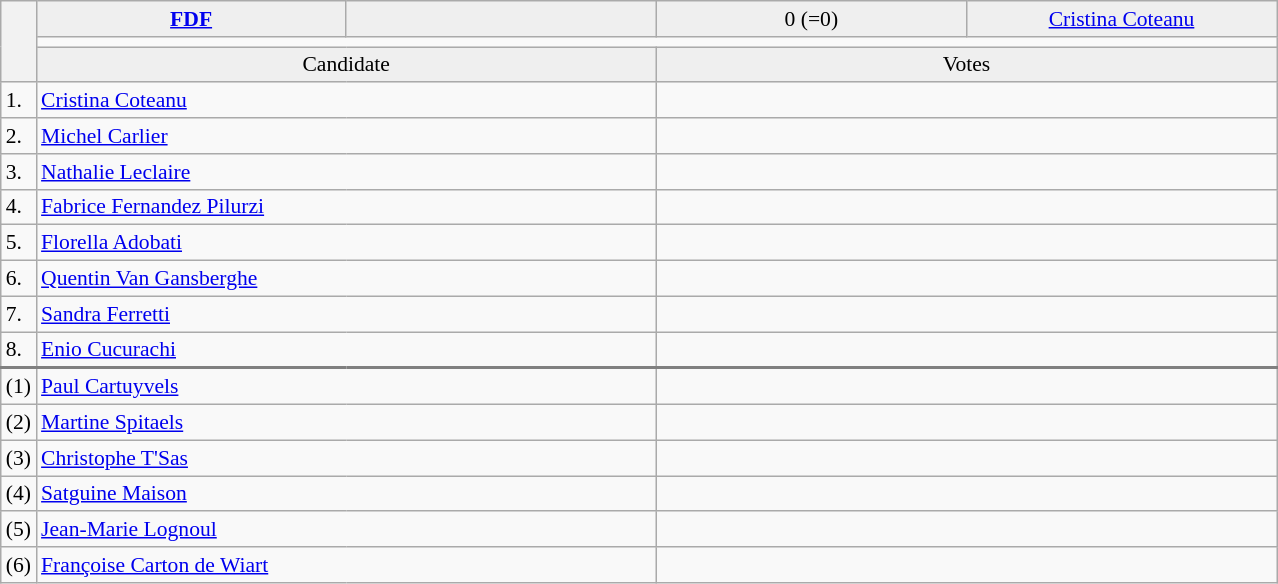<table class="wikitable collapsible collapsed" style=text-align:left;font-size:90%>
<tr>
<th rowspan=3></th>
<td bgcolor=efefef width=200 align=center><strong> <a href='#'>FDF</a></strong></td>
<td bgcolor=efefef width=200 align=center></td>
<td bgcolor=efefef width=200 align=center>0 (=0)</td>
<td bgcolor=efefef width=200 align=center><a href='#'>Cristina Coteanu</a></td>
</tr>
<tr>
<td colspan=4 bgcolor=></td>
</tr>
<tr>
<td bgcolor=efefef align=center colspan=2>Candidate</td>
<td bgcolor=efefef align=center colspan=2>Votes</td>
</tr>
<tr>
<td>1.</td>
<td colspan=2><a href='#'>Cristina Coteanu</a></td>
<td colspan=2></td>
</tr>
<tr>
<td>2.</td>
<td colspan=2><a href='#'>Michel Carlier</a></td>
<td colspan=2></td>
</tr>
<tr>
<td>3.</td>
<td colspan=2><a href='#'>Nathalie Leclaire</a></td>
<td colspan=2></td>
</tr>
<tr>
<td>4.</td>
<td colspan=2><a href='#'>Fabrice Fernandez Pilurzi</a></td>
<td colspan=2></td>
</tr>
<tr>
<td>5.</td>
<td colspan=2><a href='#'>Florella Adobati</a></td>
<td colspan=2></td>
</tr>
<tr>
<td>6.</td>
<td colspan=2><a href='#'>Quentin Van Gansberghe</a></td>
<td colspan=2></td>
</tr>
<tr>
<td>7.</td>
<td colspan=2><a href='#'>Sandra Ferretti</a></td>
<td colspan=2></td>
</tr>
<tr>
<td>8.</td>
<td colspan=2><a href='#'>Enio Cucurachi</a></td>
<td colspan=2></td>
</tr>
<tr style="border-top:2px solid gray;">
<td>(1)</td>
<td colspan=2><a href='#'>Paul Cartuyvels</a></td>
<td colspan=2></td>
</tr>
<tr>
<td>(2)</td>
<td colspan=2><a href='#'>Martine Spitaels</a></td>
<td colspan=2></td>
</tr>
<tr>
<td>(3)</td>
<td colspan=2><a href='#'>Christophe T'Sas</a></td>
<td colspan=2></td>
</tr>
<tr>
<td>(4)</td>
<td colspan=2><a href='#'>Satguine Maison</a></td>
<td colspan=2></td>
</tr>
<tr>
<td>(5)</td>
<td colspan=2><a href='#'>Jean‐Marie Lognoul</a></td>
<td colspan=2></td>
</tr>
<tr>
<td>(6)</td>
<td colspan=2><a href='#'>Françoise Carton de Wiart</a></td>
<td colspan=2></td>
</tr>
</table>
